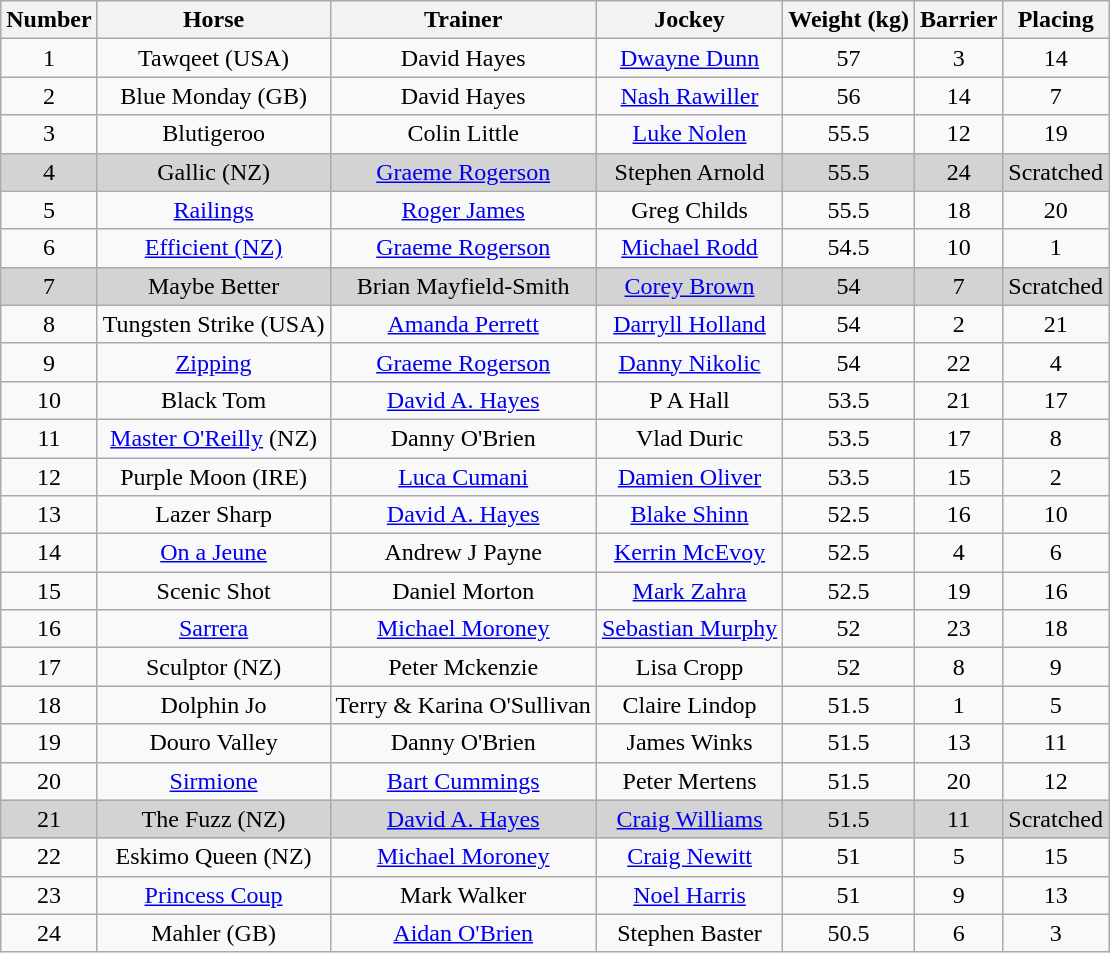<table class="wikitable sortable">
<tr>
<th>Number</th>
<th>Horse</th>
<th>Trainer</th>
<th>Jockey</th>
<th>Weight (kg)</th>
<th>Barrier</th>
<th>Placing</th>
</tr>
<tr align="center">
<td>1</td>
<td>Tawqeet (USA)</td>
<td>David Hayes</td>
<td><a href='#'>Dwayne Dunn</a></td>
<td>57</td>
<td>3</td>
<td>14</td>
</tr>
<tr align="center">
<td>2</td>
<td>Blue Monday (GB)</td>
<td>David Hayes</td>
<td><a href='#'>Nash Rawiller</a></td>
<td>56</td>
<td>14</td>
<td>7</td>
</tr>
<tr align="center">
<td>3</td>
<td>Blutigeroo</td>
<td>Colin Little</td>
<td><a href='#'>Luke Nolen </a></td>
<td>55.5</td>
<td>12</td>
<td>19</td>
</tr>
<tr align=center style="background:lightgrey; color:black;" |>
<td>4</td>
<td>Gallic (NZ)</td>
<td><a href='#'>Graeme Rogerson</a></td>
<td>Stephen Arnold</td>
<td>55.5</td>
<td>24</td>
<td>Scratched</td>
</tr>
<tr align="center">
<td>5</td>
<td><a href='#'>Railings</a></td>
<td><a href='#'>Roger James</a></td>
<td>Greg Childs</td>
<td>55.5</td>
<td>18</td>
<td>20</td>
</tr>
<tr align="center">
<td>6</td>
<td><a href='#'>Efficient (NZ)</a></td>
<td><a href='#'>Graeme Rogerson</a></td>
<td><a href='#'> Michael Rodd</a></td>
<td>54.5</td>
<td>10</td>
<td>1</td>
</tr>
<tr align=center style="background:lightgrey; color:black;" |>
<td>7</td>
<td>Maybe Better</td>
<td>Brian Mayfield-Smith</td>
<td><a href='#'>Corey Brown</a></td>
<td>54</td>
<td>7</td>
<td>Scratched</td>
</tr>
<tr align="center">
<td>8</td>
<td>Tungsten Strike (USA)</td>
<td><a href='#'>Amanda Perrett</a></td>
<td><a href='#'>Darryll Holland</a></td>
<td>54</td>
<td>2</td>
<td>21</td>
</tr>
<tr align="center">
<td>9</td>
<td><a href='#'>Zipping</a></td>
<td><a href='#'>Graeme Rogerson</a></td>
<td><a href='#'>Danny Nikolic</a></td>
<td>54</td>
<td>22</td>
<td>4</td>
</tr>
<tr align="center">
<td>10</td>
<td>Black Tom</td>
<td><a href='#'>David A. Hayes</a></td>
<td>P A Hall</td>
<td>53.5</td>
<td>21</td>
<td>17</td>
</tr>
<tr align="center">
<td>11</td>
<td><a href='#'>Master O'Reilly</a> (NZ)</td>
<td>Danny O'Brien</td>
<td>Vlad Duric</td>
<td>53.5</td>
<td>17</td>
<td>8</td>
</tr>
<tr align="center">
<td>12</td>
<td>Purple Moon (IRE)</td>
<td><a href='#'>Luca Cumani</a></td>
<td><a href='#'>Damien Oliver</a></td>
<td>53.5</td>
<td>15</td>
<td>2</td>
</tr>
<tr align="center">
<td>13</td>
<td>Lazer Sharp</td>
<td><a href='#'>David A. Hayes</a></td>
<td><a href='#'>Blake Shinn</a></td>
<td>52.5</td>
<td>16</td>
<td>10</td>
</tr>
<tr align="center">
<td>14</td>
<td><a href='#'>On a Jeune</a></td>
<td>Andrew J Payne</td>
<td><a href='#'>Kerrin McEvoy</a></td>
<td>52.5</td>
<td>4</td>
<td>6</td>
</tr>
<tr align="center">
<td>15</td>
<td>Scenic Shot</td>
<td>Daniel Morton</td>
<td><a href='#'>Mark Zahra</a></td>
<td>52.5</td>
<td>19</td>
<td>16</td>
</tr>
<tr align="center">
<td>16</td>
<td><a href='#'>Sarrera</a></td>
<td><a href='#'>Michael Moroney</a></td>
<td><a href='#'>Sebastian Murphy</a></td>
<td>52</td>
<td>23</td>
<td>18</td>
</tr>
<tr align="center">
<td>17</td>
<td>Sculptor (NZ)</td>
<td>Peter Mckenzie</td>
<td>Lisa Cropp</td>
<td>52</td>
<td>8</td>
<td>9</td>
</tr>
<tr align="center">
<td>18</td>
<td>Dolphin Jo</td>
<td>Terry & Karina O'Sullivan</td>
<td>Claire Lindop</td>
<td>51.5</td>
<td>1</td>
<td>5</td>
</tr>
<tr align="center">
<td>19</td>
<td>Douro Valley</td>
<td>Danny O'Brien</td>
<td>James Winks</td>
<td>51.5</td>
<td>13</td>
<td>11</td>
</tr>
<tr align="center">
<td>20</td>
<td><a href='#'>Sirmione</a></td>
<td><a href='#'>Bart Cummings</a></td>
<td>Peter Mertens</td>
<td>51.5</td>
<td>20</td>
<td>12</td>
</tr>
<tr align=center style="background:lightgrey; color:black;" |>
<td>21</td>
<td>The Fuzz (NZ)</td>
<td><a href='#'>David A. Hayes</a></td>
<td><a href='#'>Craig Williams</a></td>
<td>51.5</td>
<td>11</td>
<td>Scratched</td>
</tr>
<tr align="center">
<td>22</td>
<td>Eskimo Queen (NZ)</td>
<td><a href='#'>Michael Moroney</a></td>
<td><a href='#'>Craig Newitt</a></td>
<td>51</td>
<td>5</td>
<td>15</td>
</tr>
<tr align="center">
<td>23</td>
<td><a href='#'>Princess Coup</a></td>
<td>Mark Walker</td>
<td><a href='#'>Noel Harris</a></td>
<td>51</td>
<td>9</td>
<td>13</td>
</tr>
<tr align="center">
<td>24</td>
<td>Mahler (GB)</td>
<td><a href='#'>Aidan O'Brien </a></td>
<td>Stephen Baster</td>
<td>50.5</td>
<td>6</td>
<td>3</td>
</tr>
</table>
